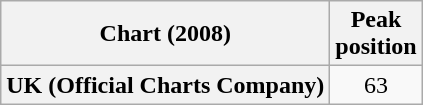<table class="wikitable plainrowheaders">
<tr>
<th scope="col">Chart (2008)</th>
<th scope="col">Peak<br>position</th>
</tr>
<tr>
<th scope="row">UK (Official Charts Company)</th>
<td style="text-align:center;">63</td>
</tr>
</table>
